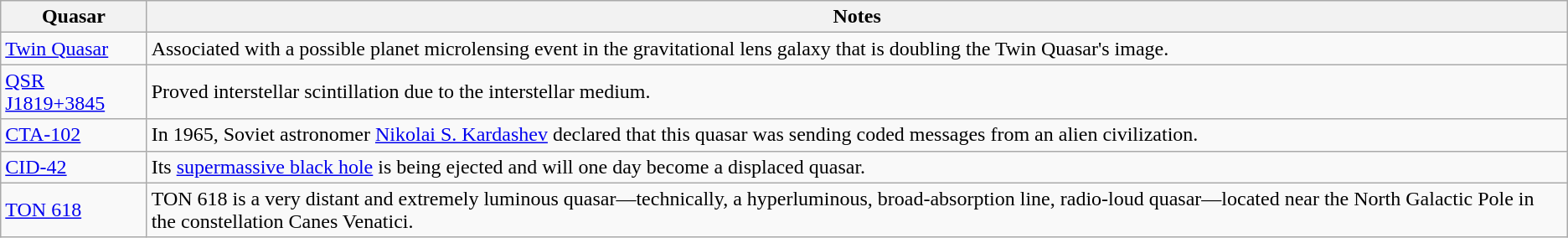<table class="wikitable" border="1">
<tr>
<th>Quasar</th>
<th>Notes</th>
</tr>
<tr>
<td><a href='#'>Twin Quasar</a></td>
<td>Associated with a possible planet microlensing event in the gravitational lens galaxy that is doubling the Twin Quasar's image.</td>
</tr>
<tr>
<td><a href='#'>QSR J1819+3845</a></td>
<td>Proved interstellar scintillation due to the interstellar medium.</td>
</tr>
<tr>
<td><a href='#'>CTA-102</a></td>
<td>In 1965, Soviet astronomer <a href='#'>Nikolai S. Kardashev</a> declared that this quasar was sending coded messages from an alien civilization.</td>
</tr>
<tr>
<td><a href='#'>CID-42</a></td>
<td>Its <a href='#'>supermassive black hole</a> is being ejected and will one day become a displaced quasar.</td>
</tr>
<tr>
<td><a href='#'>TON 618</a></td>
<td>TON 618 is a very distant and extremely luminous quasar—technically, a hyperluminous, broad-absorption line, radio-loud quasar—located near the North Galactic Pole in the constellation Canes Venatici.</td>
</tr>
</table>
